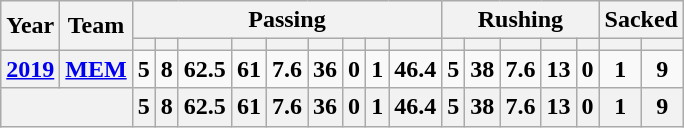<table class="wikitable" style="text-align:center;">
<tr>
<th rowspan="2">Year</th>
<th rowspan="2">Team</th>
<th colspan="9">Passing</th>
<th colspan="5">Rushing</th>
<th colspan="2">Sacked</th>
</tr>
<tr>
<th></th>
<th></th>
<th></th>
<th></th>
<th></th>
<th></th>
<th></th>
<th></th>
<th></th>
<th></th>
<th></th>
<th></th>
<th></th>
<th></th>
<th></th>
<th></th>
</tr>
<tr>
<th><a href='#'>2019</a></th>
<th><a href='#'>MEM</a></th>
<td><strong>5</strong></td>
<td><strong>8</strong></td>
<td><strong>62.5</strong></td>
<td><strong>61</strong></td>
<td><strong>7.6</strong></td>
<td><strong>36</strong></td>
<td><strong>0</strong></td>
<td><strong>1</strong></td>
<td><strong>46.4</strong></td>
<td><strong>5</strong></td>
<td><strong>38</strong></td>
<td><strong>7.6</strong></td>
<td><strong>13</strong></td>
<td><strong>0</strong></td>
<td><strong>1</strong></td>
<td><strong>9</strong></td>
</tr>
<tr>
<th colspan="2"></th>
<th>5</th>
<th>8</th>
<th>62.5</th>
<th>61</th>
<th>7.6</th>
<th>36</th>
<th>0</th>
<th>1</th>
<th>46.4</th>
<th>5</th>
<th>38</th>
<th>7.6</th>
<th>13</th>
<th>0</th>
<th>1</th>
<th>9</th>
</tr>
</table>
